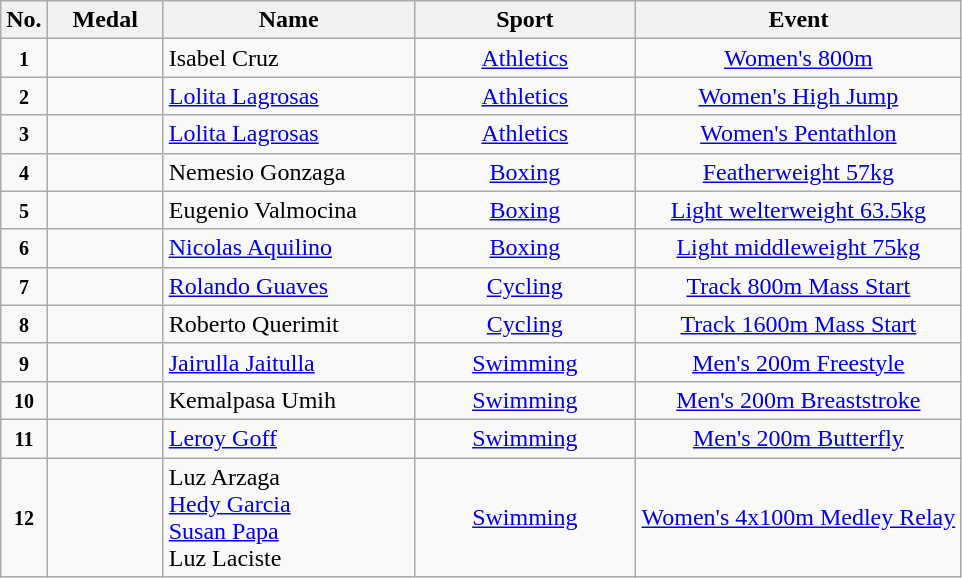<table class="wikitable" style="font-size:100%; text-align:center;">
<tr>
<th width="10">No.</th>
<th width="70">Medal</th>
<th width="160">Name</th>
<th width="140">Sport</th>
<th width="210">Event</th>
</tr>
<tr>
<td><small><strong>1</strong></small></td>
<td></td>
<td align=left>Isabel Cruz</td>
<td> <a href='#'>Athletics</a></td>
<td><a href='#'>Women's 800m</a></td>
</tr>
<tr>
<td><small><strong>2</strong></small></td>
<td></td>
<td align=left><a href='#'>Lolita Lagrosas</a></td>
<td> <a href='#'>Athletics</a></td>
<td><a href='#'>Women's High Jump</a></td>
</tr>
<tr>
<td><small><strong>3</strong></small></td>
<td></td>
<td align=left><a href='#'>Lolita Lagrosas</a></td>
<td> <a href='#'>Athletics</a></td>
<td><a href='#'>Women's Pentathlon</a></td>
</tr>
<tr>
<td><small><strong>4</strong></small></td>
<td></td>
<td align=left>Nemesio Gonzaga</td>
<td> <a href='#'>Boxing</a></td>
<td><a href='#'>Featherweight 57kg</a></td>
</tr>
<tr>
<td><small><strong>5</strong></small></td>
<td></td>
<td align=left>Eugenio Valmocina</td>
<td> <a href='#'>Boxing</a></td>
<td><a href='#'>Light welterweight 63.5kg</a></td>
</tr>
<tr>
<td><small><strong>6</strong></small></td>
<td></td>
<td align=left><a href='#'>Nicolas Aquilino</a></td>
<td> <a href='#'>Boxing</a></td>
<td><a href='#'>Light middleweight 75kg</a></td>
</tr>
<tr>
<td><small><strong>7</strong></small></td>
<td></td>
<td align=left><a href='#'>Rolando Guaves</a></td>
<td> <a href='#'>Cycling</a></td>
<td><a href='#'>Track 800m Mass Start</a></td>
</tr>
<tr>
<td><small><strong>8</strong></small></td>
<td></td>
<td align=left>Roberto Querimit</td>
<td> <a href='#'>Cycling</a></td>
<td><a href='#'>Track 1600m Mass Start</a></td>
</tr>
<tr>
<td><small><strong>9</strong></small></td>
<td></td>
<td align=left><a href='#'>Jairulla Jaitulla</a></td>
<td> <a href='#'>Swimming</a></td>
<td><a href='#'>Men's 200m Freestyle</a></td>
</tr>
<tr>
<td><small><strong>10</strong></small></td>
<td></td>
<td align=left>Kemalpasa Umih</td>
<td> <a href='#'>Swimming</a></td>
<td><a href='#'>Men's 200m Breaststroke</a></td>
</tr>
<tr>
<td><small><strong>11</strong></small></td>
<td></td>
<td align=left><a href='#'>Leroy Goff</a></td>
<td> <a href='#'>Swimming</a></td>
<td><a href='#'>Men's 200m Butterfly</a></td>
</tr>
<tr>
<td><small><strong>12</strong></small></td>
<td></td>
<td align=left>Luz Arzaga<br><a href='#'>Hedy Garcia</a><br><a href='#'>Susan Papa</a><br>Luz Laciste</td>
<td> <a href='#'>Swimming</a></td>
<td><a href='#'>Women's 4x100m Medley Relay</a></td>
</tr>
</table>
